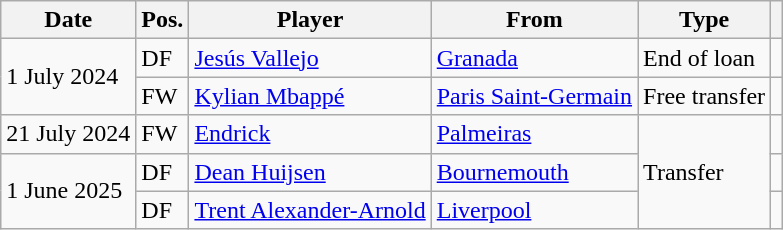<table class="wikitable">
<tr>
<th>Date</th>
<th>Pos.</th>
<th>Player</th>
<th>From</th>
<th>Type</th>
<th></th>
</tr>
<tr>
<td rowspan=2>1 July 2024</td>
<td>DF</td>
<td> <a href='#'>Jesús Vallejo</a></td>
<td><a href='#'>Granada</a></td>
<td>End of loan</td>
<td align="center"></td>
</tr>
<tr>
<td>FW</td>
<td> <a href='#'>Kylian Mbappé</a></td>
<td> <a href='#'>Paris Saint-Germain</a></td>
<td>Free transfer</td>
<td align="center"></td>
</tr>
<tr>
<td>21 July 2024</td>
<td>FW</td>
<td> <a href='#'>Endrick</a></td>
<td> <a href='#'>Palmeiras</a></td>
<td rowspan=3>Transfer</td>
<td align="center"></td>
</tr>
<tr>
<td rowspan=2>1 June 2025</td>
<td>DF</td>
<td> <a href='#'>Dean Huijsen</a></td>
<td> <a href='#'>Bournemouth</a></td>
<td align="center"></td>
</tr>
<tr>
<td>DF</td>
<td> <a href='#'>Trent Alexander-Arnold</a></td>
<td> <a href='#'>Liverpool</a></td>
<td align="center"></td>
</tr>
</table>
